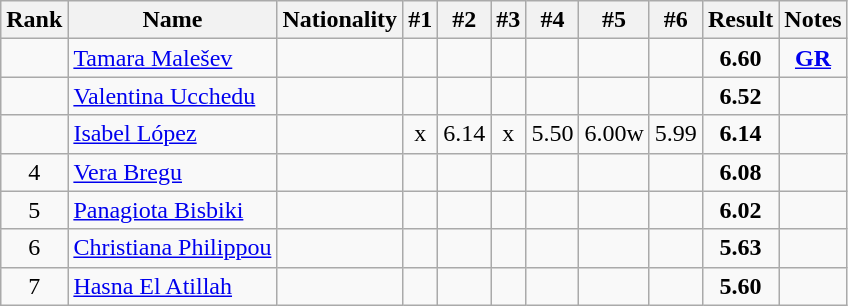<table class="wikitable sortable" style="text-align:center">
<tr>
<th>Rank</th>
<th>Name</th>
<th>Nationality</th>
<th>#1</th>
<th>#2</th>
<th>#3</th>
<th>#4</th>
<th>#5</th>
<th>#6</th>
<th>Result</th>
<th>Notes</th>
</tr>
<tr>
<td></td>
<td align=left><a href='#'>Tamara Malešev</a></td>
<td align=left></td>
<td></td>
<td></td>
<td></td>
<td></td>
<td></td>
<td></td>
<td><strong>6.60</strong></td>
<td><strong><a href='#'>GR</a></strong></td>
</tr>
<tr>
<td></td>
<td align=left><a href='#'>Valentina Ucchedu</a></td>
<td align=left></td>
<td></td>
<td></td>
<td></td>
<td></td>
<td></td>
<td></td>
<td><strong>6.52</strong></td>
<td></td>
</tr>
<tr>
<td></td>
<td align=left><a href='#'>Isabel López</a></td>
<td align=left></td>
<td>x</td>
<td>6.14</td>
<td>x</td>
<td>5.50</td>
<td>6.00w</td>
<td>5.99</td>
<td><strong>6.14</strong></td>
<td></td>
</tr>
<tr>
<td>4</td>
<td align=left><a href='#'>Vera Bregu</a></td>
<td align=left></td>
<td></td>
<td></td>
<td></td>
<td></td>
<td></td>
<td></td>
<td><strong>6.08</strong></td>
<td></td>
</tr>
<tr>
<td>5</td>
<td align=left><a href='#'>Panagiota Bisbiki</a></td>
<td align=left></td>
<td></td>
<td></td>
<td></td>
<td></td>
<td></td>
<td></td>
<td><strong>6.02</strong></td>
<td></td>
</tr>
<tr>
<td>6</td>
<td align=left><a href='#'>Christiana Philippou</a></td>
<td align=left></td>
<td></td>
<td></td>
<td></td>
<td></td>
<td></td>
<td></td>
<td><strong>5.63</strong></td>
<td></td>
</tr>
<tr>
<td>7</td>
<td align=left><a href='#'>Hasna El Atillah</a></td>
<td align=left></td>
<td></td>
<td></td>
<td></td>
<td></td>
<td></td>
<td></td>
<td><strong>5.60</strong></td>
<td></td>
</tr>
</table>
